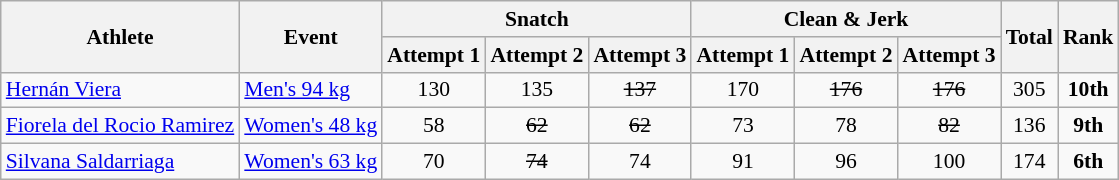<table class="wikitable" border="1" style="font-size:90%;">
<tr>
<th rowspan=2>Athlete</th>
<th rowspan=2>Event</th>
<th colspan=3>Snatch</th>
<th colspan=3>Clean & Jerk</th>
<th rowspan=2>Total</th>
<th rowspan=2>Rank</th>
</tr>
<tr>
<th>Attempt 1</th>
<th>Attempt 2</th>
<th>Attempt 3</th>
<th>Attempt 1</th>
<th>Attempt 2</th>
<th>Attempt 3</th>
</tr>
<tr>
<td><a href='#'>Hernán Viera</a></td>
<td><a href='#'>Men's 94 kg</a></td>
<td align=center>130</td>
<td align=center>135</td>
<td align=center><del>137</del></td>
<td align=center>170</td>
<td align=center><del>176</del></td>
<td align=center><del>176</del></td>
<td align=center>305</td>
<td align=center><strong>10th</strong></td>
</tr>
<tr>
<td><a href='#'>Fiorela del Rocio Ramirez</a></td>
<td><a href='#'>Women's 48 kg</a></td>
<td align=center>58</td>
<td align=center><del>62</del></td>
<td align=center><del>62</del></td>
<td align=center>73</td>
<td align=center>78</td>
<td align=center><del>82</del></td>
<td align=center>136</td>
<td align=center><strong>9th</strong></td>
</tr>
<tr>
<td><a href='#'>Silvana Saldarriaga</a></td>
<td><a href='#'>Women's 63 kg</a></td>
<td align=center>70</td>
<td align=center><del>74</del></td>
<td align=center>74</td>
<td align=center>91</td>
<td align=center>96</td>
<td align=center>100</td>
<td align=center>174</td>
<td align=center><strong>6th</strong></td>
</tr>
</table>
